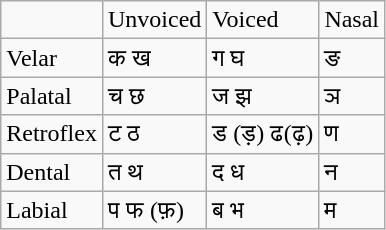<table class="wikitable">
<tr>
<td></td>
<td>Unvoiced</td>
<td>Voiced</td>
<td>Nasal</td>
</tr>
<tr>
<td>Velar</td>
<td>क  ख</td>
<td>ग	 घ</td>
<td>ङ</td>
</tr>
<tr>
<td>Palatal</td>
<td>च	 छ</td>
<td>ज	झ</td>
<td>ञ</td>
</tr>
<tr>
<td>Retroflex</td>
<td>ट	 ठ</td>
<td>ड (ड़) 	ढ(ढ़)</td>
<td>ण</td>
</tr>
<tr>
<td>Dental</td>
<td>त	 थ</td>
<td>द 	ध</td>
<td>न</td>
</tr>
<tr>
<td>Labial</td>
<td>प	  फ (फ़)</td>
<td>ब	 भ</td>
<td>म</td>
</tr>
</table>
